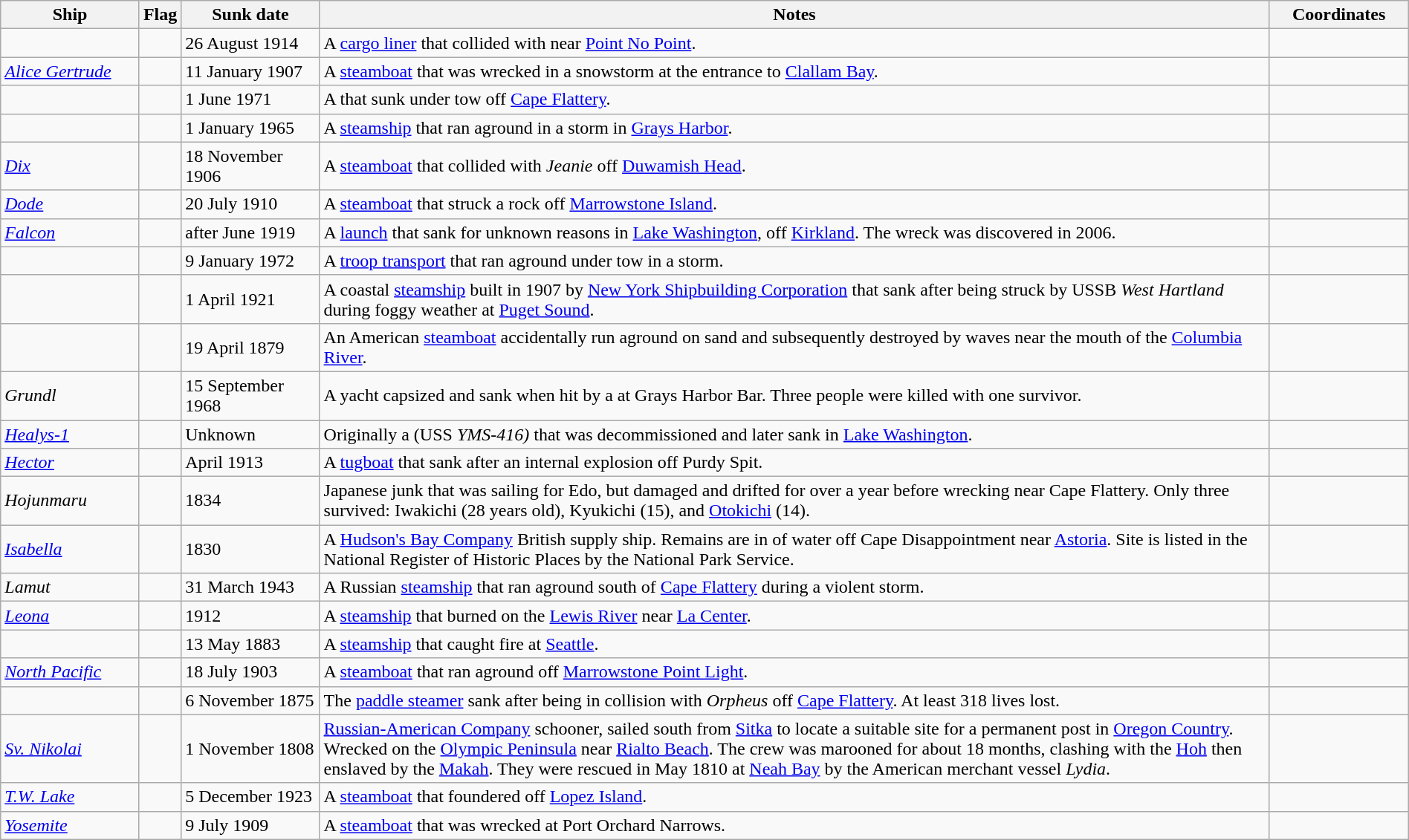<table class=wikitable | style = "width:100%">
<tr>
<th style="width:10%">Ship</th>
<th>Flag</th>
<th style="width:10%">Sunk date</th>
<th style="width:70%">Notes</th>
<th style="width:10%">Coordinates</th>
</tr>
<tr>
<td></td>
<td></td>
<td>26 August 1914</td>
<td>A <a href='#'>cargo liner</a> that collided with  near <a href='#'>Point No Point</a>.</td>
<td></td>
</tr>
<tr>
<td><em><a href='#'>Alice Gertrude</a></em></td>
<td></td>
<td>11 January 1907</td>
<td>A <a href='#'>steamboat</a> that was wrecked in a snowstorm at the entrance to <a href='#'>Clallam Bay</a>.</td>
<td></td>
</tr>
<tr>
<td></td>
<td></td>
<td>1 June 1971</td>
<td>A  that sunk under tow off <a href='#'>Cape Flattery</a>.</td>
<td></td>
</tr>
<tr>
<td></td>
<td></td>
<td>1 January 1965</td>
<td>A <a href='#'>steamship</a> that ran aground in a storm in <a href='#'>Grays Harbor</a>.</td>
<td></td>
</tr>
<tr>
<td><a href='#'><em>Dix</em></a></td>
<td></td>
<td>18 November 1906</td>
<td>A <a href='#'>steamboat</a> that collided with <em>Jeanie</em> off <a href='#'>Duwamish Head</a>.</td>
<td></td>
</tr>
<tr>
<td><a href='#'><em>Dode</em></a></td>
<td></td>
<td>20 July 1910</td>
<td>A <a href='#'>steamboat</a> that struck a rock off <a href='#'>Marrowstone Island</a>.</td>
<td></td>
</tr>
<tr>
<td><a href='#'><em>Falcon</em></a></td>
<td></td>
<td>after June 1919</td>
<td>A <a href='#'>launch</a> that sank for unknown reasons in <a href='#'>Lake Washington</a>, off <a href='#'>Kirkland</a>. The wreck was discovered in 2006.</td>
<td></td>
</tr>
<tr>
<td></td>
<td></td>
<td>9 January 1972</td>
<td>A  <a href='#'>troop transport</a> that ran aground under tow in a storm.</td>
<td></td>
</tr>
<tr>
<td></td>
<td></td>
<td>1 April 1921</td>
<td>A coastal <a href='#'>steamship</a> built in 1907 by <a href='#'>New York Shipbuilding Corporation</a> that sank after being struck by USSB <em>West Hartland</em> during foggy weather at <a href='#'>Puget Sound</a>.</td>
<td></td>
</tr>
<tr>
<td></td>
<td></td>
<td>19 April 1879</td>
<td>An American <a href='#'>steamboat</a> accidentally run aground on sand and subsequently destroyed by waves near the mouth of the <a href='#'>Columbia River</a>.</td>
<td></td>
</tr>
<tr>
<td><em>Grundl</em></td>
<td></td>
<td>15 September 1968</td>
<td>A  yacht capsized and sank when hit by a  at Grays Harbor Bar. Three people were killed with one survivor.</td>
<td></td>
</tr>
<tr>
<td><a href='#'><em>Healys-1</em></a></td>
<td></td>
<td>Unknown</td>
<td>Originally a  (USS <em>YMS-416)</em> that was decommissioned and later sank in <a href='#'>Lake Washington</a>.</td>
<td></td>
</tr>
<tr>
<td><a href='#'><em>Hector</em></a></td>
<td></td>
<td>April 1913</td>
<td>A <a href='#'>tugboat</a> that sank after an internal explosion off Purdy Spit.</td>
<td></td>
</tr>
<tr>
<td><em>Hojunmaru</em></td>
<td></td>
<td>1834</td>
<td>Japanese junk that was sailing for Edo, but damaged and drifted for over a year before wrecking near Cape Flattery. Only three survived: Iwakichi (28 years old), Kyukichi (15), and <a href='#'>Otokichi</a> (14).</td>
<td></td>
</tr>
<tr>
<td><a href='#'><em>Isabella</em></a></td>
<td></td>
<td>1830</td>
<td>A <a href='#'>Hudson's Bay Company</a> British supply ship. Remains are in  of water off Cape Disappointment near <a href='#'>Astoria</a>. Site is listed in the National Register of Historic Places by the National Park Service.</td>
<td></td>
</tr>
<tr>
<td><em>Lamut</em></td>
<td></td>
<td>31 March 1943</td>
<td>A Russian <a href='#'>steamship</a> that ran aground south of <a href='#'>Cape Flattery</a> during a violent storm.</td>
<td></td>
</tr>
<tr>
<td><a href='#'><em>Leona</em></a></td>
<td></td>
<td>1912</td>
<td>A <a href='#'>steamship</a> that burned on the <a href='#'>Lewis River</a> near <a href='#'>La Center</a>.</td>
<td></td>
</tr>
<tr>
<td></td>
<td></td>
<td>13 May 1883</td>
<td>A <a href='#'>steamship</a> that caught fire at <a href='#'>Seattle</a>.</td>
<td></td>
</tr>
<tr>
<td><a href='#'><em>North Pacific</em></a></td>
<td></td>
<td>18 July 1903</td>
<td>A <a href='#'>steamboat</a> that ran aground off <a href='#'>Marrowstone Point Light</a>.</td>
<td></td>
</tr>
<tr>
<td></td>
<td></td>
<td>6 November 1875</td>
<td>The <a href='#'>paddle steamer</a> sank after being in collision with <em>Orpheus</em> off <a href='#'>Cape Flattery</a>. At least 318 lives lost.</td>
<td></td>
</tr>
<tr>
<td><em><a href='#'>Sv. Nikolai</a></em></td>
<td></td>
<td>1 November 1808</td>
<td><a href='#'>Russian-American Company</a> schooner, sailed south from <a href='#'>Sitka</a> to locate a suitable site for a permanent post in <a href='#'>Oregon Country</a>. Wrecked on the <a href='#'>Olympic Peninsula</a> near <a href='#'>Rialto Beach</a>. The crew was marooned for about 18 months, clashing with the <a href='#'>Hoh</a> then enslaved by the <a href='#'>Makah</a>. They were rescued in May 1810 at <a href='#'>Neah Bay</a> by the American merchant vessel <em>Lydia</em>.</td>
<td></td>
</tr>
<tr>
<td><em><a href='#'>T.W. Lake</a></em></td>
<td></td>
<td>5 December 1923</td>
<td>A <a href='#'>steamboat</a> that foundered off <a href='#'>Lopez Island</a>.</td>
<td></td>
</tr>
<tr>
<td><a href='#'><em>Yosemite</em></a></td>
<td></td>
<td>9 July 1909</td>
<td>A <a href='#'>steamboat</a> that was wrecked at Port Orchard Narrows.</td>
<td></td>
</tr>
</table>
